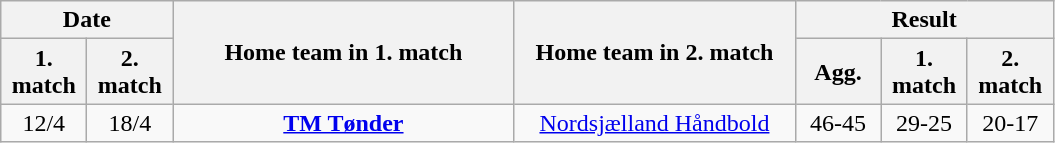<table class="wikitable" style="text-align:center; margin-left:1em;">
<tr>
<th colspan="2">Date</th>
<th rowspan="2" style="width:220px;">Home team in 1. match</th>
<th rowspan="2" style="width:180px;">Home team in 2. match</th>
<th colspan="3">Result</th>
</tr>
<tr>
<th style="width:50px;">1. match</th>
<th style="width:50px;">2. match</th>
<th style="width:50px;">Agg.</th>
<th style="width:50px;">1. match</th>
<th style="width:50px;">2. match</th>
</tr>
<tr>
<td>12/4</td>
<td>18/4</td>
<td><strong><a href='#'>TM Tønder</a></strong></td>
<td><a href='#'>Nordsjælland Håndbold</a></td>
<td>46-45</td>
<td>29-25</td>
<td>20-17</td>
</tr>
</table>
